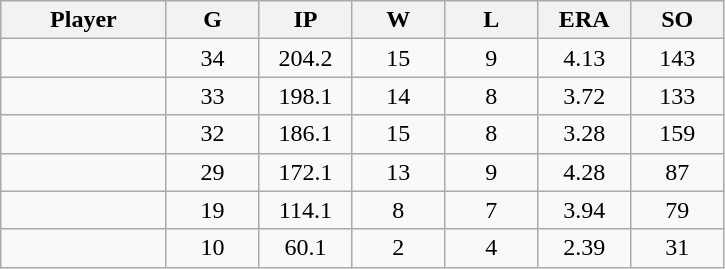<table class="wikitable sortable">
<tr>
<th bgcolor="#DDDDFF" width="16%">Player</th>
<th bgcolor="#DDDDFF" width="9%">G</th>
<th bgcolor="#DDDDFF" width="9%">IP</th>
<th bgcolor="#DDDDFF" width="9%">W</th>
<th bgcolor="#DDDDFF" width="9%">L</th>
<th bgcolor="#DDDDFF" width="9%">ERA</th>
<th bgcolor="#DDDDFF" width="9%">SO</th>
</tr>
<tr align="center">
<td></td>
<td>34</td>
<td>204.2</td>
<td>15</td>
<td>9</td>
<td>4.13</td>
<td>143</td>
</tr>
<tr align="center">
<td></td>
<td>33</td>
<td>198.1</td>
<td>14</td>
<td>8</td>
<td>3.72</td>
<td>133</td>
</tr>
<tr align="center">
<td></td>
<td>32</td>
<td>186.1</td>
<td>15</td>
<td>8</td>
<td>3.28</td>
<td>159</td>
</tr>
<tr align="center">
<td></td>
<td>29</td>
<td>172.1</td>
<td>13</td>
<td>9</td>
<td>4.28</td>
<td>87</td>
</tr>
<tr align="center">
<td></td>
<td>19</td>
<td>114.1</td>
<td>8</td>
<td>7</td>
<td>3.94</td>
<td>79</td>
</tr>
<tr align="center">
<td></td>
<td>10</td>
<td>60.1</td>
<td>2</td>
<td>4</td>
<td>2.39</td>
<td>31</td>
</tr>
</table>
